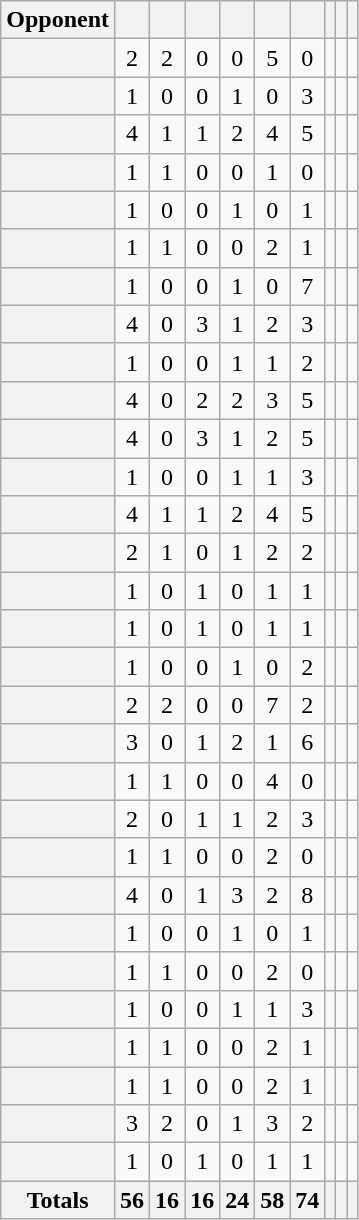<table class="wikitable plainrowheaders sortable" style="text-align:center">
<tr>
<th scope=col>Opponent</th>
<th scope=col></th>
<th scope=col></th>
<th scope=col></th>
<th scope=col></th>
<th scope=col></th>
<th scope=col></th>
<th scope=col></th>
<th scope=col></th>
<th scope=col></th>
</tr>
<tr>
<th scope=row style="text-align:left;"></th>
<td>2</td>
<td>2</td>
<td>0</td>
<td>0</td>
<td>5</td>
<td>0</td>
<td></td>
<td></td>
<td></td>
</tr>
<tr>
<th scope=row style="text-align:left;"></th>
<td>1</td>
<td>0</td>
<td>0</td>
<td>1</td>
<td>0</td>
<td>3</td>
<td></td>
<td></td>
<td></td>
</tr>
<tr>
<th scope=row style="text-align:left;"></th>
<td>4</td>
<td>1</td>
<td>1</td>
<td>2</td>
<td>4</td>
<td>5</td>
<td></td>
<td></td>
<td></td>
</tr>
<tr>
<th scope=row style="text-align:left;"></th>
<td>1</td>
<td>1</td>
<td>0</td>
<td>0</td>
<td>1</td>
<td>0</td>
<td></td>
<td></td>
<td></td>
</tr>
<tr>
<th scope=row style="text-align:left;"></th>
<td>1</td>
<td>0</td>
<td>0</td>
<td>1</td>
<td>0</td>
<td>1</td>
<td></td>
<td></td>
<td></td>
</tr>
<tr>
<th scope=row style="text-align:left;"></th>
<td>1</td>
<td>1</td>
<td>0</td>
<td>0</td>
<td>2</td>
<td>1</td>
<td></td>
<td></td>
<td></td>
</tr>
<tr>
<th scope=row style="text-align:left;"></th>
<td>1</td>
<td>0</td>
<td>0</td>
<td>1</td>
<td>0</td>
<td>7</td>
<td></td>
<td></td>
<td></td>
</tr>
<tr>
<th scope=row style="text-align:left;"></th>
<td>4</td>
<td>0</td>
<td>3</td>
<td>1</td>
<td>2</td>
<td>3</td>
<td></td>
<td></td>
<td></td>
</tr>
<tr>
<th scope=row style="text-align:left;"></th>
<td>1</td>
<td>0</td>
<td>0</td>
<td>1</td>
<td>1</td>
<td>2</td>
<td></td>
<td></td>
<td></td>
</tr>
<tr>
<th scope=row style="text-align:left;"></th>
<td>4</td>
<td>0</td>
<td>2</td>
<td>2</td>
<td>3</td>
<td>5</td>
<td></td>
<td></td>
<td></td>
</tr>
<tr>
<th scope=row style="text-align:left;"></th>
<td>4</td>
<td>0</td>
<td>3</td>
<td>1</td>
<td>2</td>
<td>5</td>
<td></td>
<td></td>
<td></td>
</tr>
<tr>
<th scope=row style="text-align:left;"></th>
<td>1</td>
<td>0</td>
<td>0</td>
<td>1</td>
<td>1</td>
<td>3</td>
<td></td>
<td></td>
<td></td>
</tr>
<tr>
<th scope=row style="text-align:left;"></th>
<td>4</td>
<td>1</td>
<td>1</td>
<td>2</td>
<td>4</td>
<td>5</td>
<td></td>
<td></td>
<td></td>
</tr>
<tr>
<th scope=row style="text-align:left;"></th>
<td>2</td>
<td>1</td>
<td>0</td>
<td>1</td>
<td>2</td>
<td>2</td>
<td></td>
<td></td>
<td></td>
</tr>
<tr>
<th scope=row style="text-align:left;"></th>
<td>1</td>
<td>0</td>
<td>1</td>
<td>0</td>
<td>1</td>
<td>1</td>
<td></td>
<td></td>
<td></td>
</tr>
<tr>
<th scope=row style="text-align:left;"></th>
<td>1</td>
<td>0</td>
<td>1</td>
<td>0</td>
<td>1</td>
<td>1</td>
<td></td>
<td></td>
<td></td>
</tr>
<tr>
<th scope=row style="text-align:left;"></th>
<td>1</td>
<td>0</td>
<td>0</td>
<td>1</td>
<td>0</td>
<td>2</td>
<td></td>
<td></td>
<td></td>
</tr>
<tr>
<th scope=row style="text-align:left;"></th>
<td>2</td>
<td>2</td>
<td>0</td>
<td>0</td>
<td>7</td>
<td>2</td>
<td></td>
<td></td>
<td></td>
</tr>
<tr>
<th scope=row style="text-align:left;"></th>
<td>3</td>
<td>0</td>
<td>1</td>
<td>2</td>
<td>1</td>
<td>6</td>
<td></td>
<td></td>
<td></td>
</tr>
<tr>
<th scope=row style="text-align:left;"></th>
<td>1</td>
<td>1</td>
<td>0</td>
<td>0</td>
<td>4</td>
<td>0</td>
<td></td>
<td></td>
<td></td>
</tr>
<tr>
<th scope=row style="text-align:left;"></th>
<td>2</td>
<td>0</td>
<td>1</td>
<td>1</td>
<td>2</td>
<td>3</td>
<td></td>
<td></td>
<td></td>
</tr>
<tr>
<th scope=row style="text-align:left;"></th>
<td>1</td>
<td>1</td>
<td>0</td>
<td>0</td>
<td>2</td>
<td>0</td>
<td></td>
<td></td>
<td></td>
</tr>
<tr>
<th scope=row style="text-align:left;"></th>
<td>4</td>
<td>0</td>
<td>1</td>
<td>3</td>
<td>2</td>
<td>8</td>
<td></td>
<td></td>
<td></td>
</tr>
<tr>
<th scope=row style="text-align:left;"></th>
<td>1</td>
<td>0</td>
<td>0</td>
<td>1</td>
<td>0</td>
<td>1</td>
<td></td>
<td></td>
<td></td>
</tr>
<tr>
<th scope=row style="text-align:left;"></th>
<td>1</td>
<td>1</td>
<td>0</td>
<td>0</td>
<td>2</td>
<td>0</td>
<td></td>
<td></td>
<td></td>
</tr>
<tr>
<th scope=row style="text-align:left;"></th>
<td>1</td>
<td>0</td>
<td>0</td>
<td>1</td>
<td>1</td>
<td>3</td>
<td></td>
<td></td>
<td></td>
</tr>
<tr>
<th scope=row style="text-align:left;"></th>
<td>1</td>
<td>1</td>
<td>0</td>
<td>0</td>
<td>2</td>
<td>1</td>
<td></td>
<td></td>
<td></td>
</tr>
<tr>
<th scope=row style="text-align:left;"></th>
<td>1</td>
<td>1</td>
<td>0</td>
<td>0</td>
<td>2</td>
<td>1</td>
<td></td>
<td></td>
<td></td>
</tr>
<tr>
<th scope=row style="text-align:left;"></th>
<td>3</td>
<td>2</td>
<td>0</td>
<td>1</td>
<td>3</td>
<td>2</td>
<td></td>
<td></td>
<td></td>
</tr>
<tr>
<th scope=row style="text-align:left;"></th>
<td>1</td>
<td>0</td>
<td>1</td>
<td>0</td>
<td>1</td>
<td>1</td>
<td></td>
<td></td>
<td></td>
</tr>
<tr class="sortbottom">
<th>Totals</th>
<th>56</th>
<th>16</th>
<th>16</th>
<th>24</th>
<th>58</th>
<th>74</th>
<th></th>
<th></th>
<th></th>
</tr>
</table>
